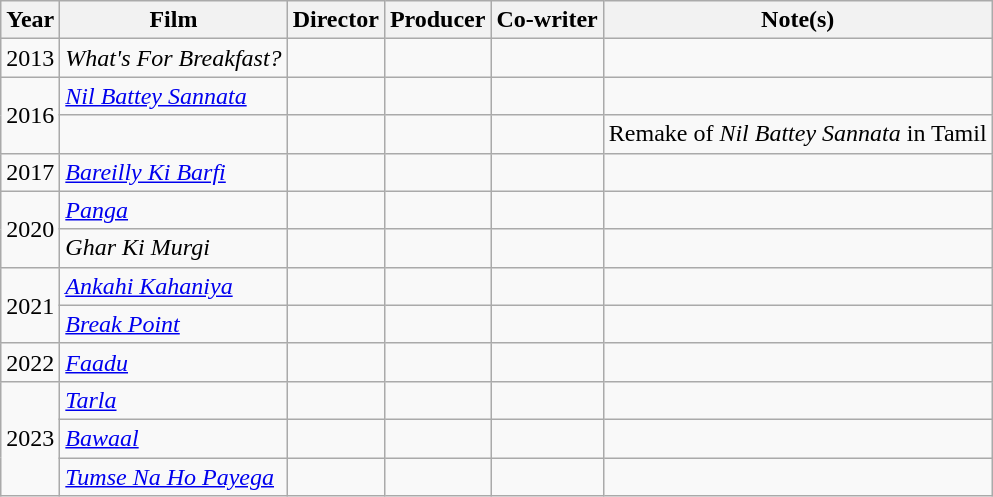<table class="wikitable sortable">
<tr>
<th>Year</th>
<th>Film</th>
<th>Director</th>
<th>Producer</th>
<th>Co-writer</th>
<th>Note(s)</th>
</tr>
<tr>
<td>2013</td>
<td><em>What's For Breakfast?</em></td>
<td></td>
<td></td>
<td></td>
<td></td>
</tr>
<tr>
<td rowspan="2">2016</td>
<td><em><a href='#'>Nil Battey Sannata</a></em></td>
<td></td>
<td></td>
<td></td>
<td></td>
</tr>
<tr>
<td></td>
<td></td>
<td></td>
<td></td>
<td>Remake of <em>Nil Battey Sannata</em> in Tamil</td>
</tr>
<tr>
<td>2017</td>
<td><em><a href='#'>Bareilly Ki Barfi</a></em></td>
<td></td>
<td></td>
<td></td>
<td></td>
</tr>
<tr>
<td rowspan="2">2020</td>
<td><em><a href='#'>Panga</a></em></td>
<td></td>
<td></td>
<td></td>
<td></td>
</tr>
<tr>
<td><em>Ghar Ki Murgi</em></td>
<td></td>
<td></td>
<td></td>
<td></td>
</tr>
<tr>
<td rowspan="2">2021</td>
<td><em><a href='#'>Ankahi Kahaniya</a></em></td>
<td></td>
<td></td>
<td></td>
<td></td>
</tr>
<tr>
<td><em><a href='#'>Break Point</a></em></td>
<td></td>
<td></td>
<td></td>
<td></td>
</tr>
<tr>
<td>2022</td>
<td><em><a href='#'>Faadu</a></em></td>
<td></td>
<td></td>
<td></td>
<td></td>
</tr>
<tr>
<td rowspan="3">2023</td>
<td><em><a href='#'>Tarla</a></em></td>
<td></td>
<td></td>
<td></td>
<td></td>
</tr>
<tr>
<td><em><a href='#'>Bawaal</a></em></td>
<td></td>
<td></td>
<td></td>
<td></td>
</tr>
<tr>
<td><em><a href='#'>Tumse Na Ho Payega</a></em></td>
<td></td>
<td></td>
<td></td>
<td></td>
</tr>
</table>
